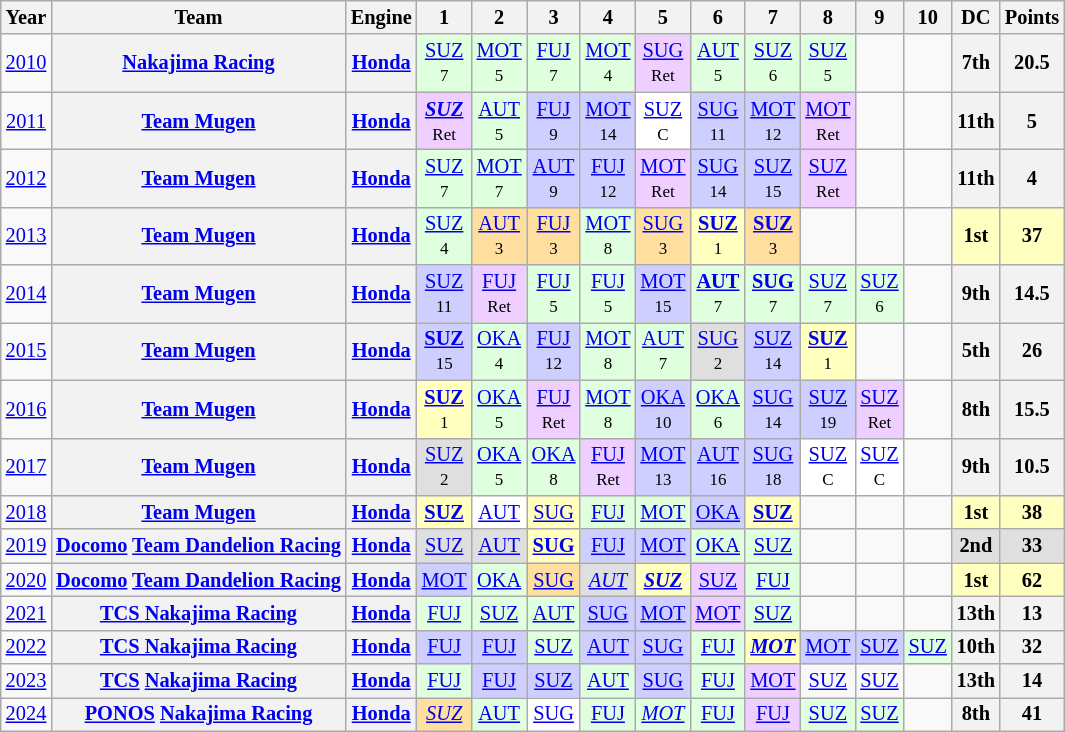<table class="wikitable" style="text-align:center; font-size:85%">
<tr>
<th>Year</th>
<th>Team</th>
<th>Engine</th>
<th>1</th>
<th>2</th>
<th>3</th>
<th>4</th>
<th>5</th>
<th>6</th>
<th>7</th>
<th>8</th>
<th>9</th>
<th>10</th>
<th>DC</th>
<th>Points</th>
</tr>
<tr>
<td><a href='#'>2010</a></td>
<th nowrap><a href='#'>Nakajima Racing</a></th>
<th><a href='#'>Honda</a></th>
<td style="background:#DFFFDF;"><a href='#'>SUZ</a><br><small>7</small></td>
<td style="background:#DFFFDF;"><a href='#'>MOT</a><br><small>5</small></td>
<td style="background:#DFFFDF;"><a href='#'>FUJ</a><br><small>7</small></td>
<td style="background:#DFFFDF;"><a href='#'>MOT</a><br><small>4</small></td>
<td style="background:#EFCFFF;"><a href='#'>SUG</a><br><small>Ret</small></td>
<td style="background:#DFFFDF;"><a href='#'>AUT</a><br><small>5</small></td>
<td style="background:#DFFFDF;"><a href='#'>SUZ</a><br><small>6</small></td>
<td style="background:#DFFFDF;"><a href='#'>SUZ</a><br><small>5</small></td>
<td></td>
<td></td>
<th>7th</th>
<th>20.5</th>
</tr>
<tr>
<td><a href='#'>2011</a></td>
<th nowrap><a href='#'>Team Mugen</a></th>
<th><a href='#'>Honda</a></th>
<td style="background:#EFCFFF;"><strong><em><a href='#'>SUZ</a></em></strong><br><small>Ret</small></td>
<td style="background:#DFFFDF;"><a href='#'>AUT</a><br><small>5</small></td>
<td style="background:#CFCFFF;"><a href='#'>FUJ</a><br><small>9</small></td>
<td style="background:#CFCFFF;"><a href='#'>MOT</a><br><small>14</small></td>
<td style="background:#FFFFFF;"><a href='#'>SUZ</a><br><small>C</small></td>
<td style="background:#CFCFFF;"><a href='#'>SUG</a><br><small>11</small></td>
<td style="background:#CFCFFF;"><a href='#'>MOT</a><br><small>12</small></td>
<td style="background:#EFCFFF;"><a href='#'>MOT</a><br><small>Ret</small></td>
<td></td>
<td></td>
<th>11th</th>
<th>5</th>
</tr>
<tr>
<td><a href='#'>2012</a></td>
<th><a href='#'>Team Mugen</a></th>
<th><a href='#'>Honda</a></th>
<td style="background:#DFFFDF;"><a href='#'>SUZ</a><br><small>7</small></td>
<td style="background:#DFFFDF;"><a href='#'>MOT</a><br><small>7</small></td>
<td style="background:#CFCFFF;"><a href='#'>AUT</a><br><small>9</small></td>
<td style="background:#CFCFFF;"><a href='#'>FUJ</a><br><small>12</small></td>
<td style="background:#EFCFFF;"><a href='#'>MOT</a><br><small>Ret</small></td>
<td style="background:#CFCFFF;"><a href='#'>SUG</a><br><small>14</small></td>
<td style="background:#CFCFFF;"><a href='#'>SUZ</a><br><small>15</small></td>
<td style="background:#EFCFFF;"><a href='#'>SUZ</a><br><small>Ret</small></td>
<td></td>
<td></td>
<th>11th</th>
<th>4</th>
</tr>
<tr>
<td><a href='#'>2013</a></td>
<th><a href='#'>Team Mugen</a></th>
<th><a href='#'>Honda</a></th>
<td style="background:#DFFFDF;"><a href='#'>SUZ</a><br><small>4</small></td>
<td style="background:#FFDF9F;"><a href='#'>AUT</a><br><small>3</small></td>
<td style="background:#FFDF9F;"><a href='#'>FUJ</a><br><small>3</small></td>
<td style="background:#DFFFDF;"><a href='#'>MOT</a><br><small>8</small></td>
<td style="background:#FFDF9F;"><a href='#'>SUG</a><br><small>3</small></td>
<td style="background:#FFFFBF;"><strong><a href='#'>SUZ</a></strong><br><small>1</small></td>
<td style="background:#FFDF9F;"><strong><a href='#'>SUZ</a></strong><br><small>3</small></td>
<td></td>
<td></td>
<td></td>
<th style="background:#FFFFBF;">1st</th>
<th style="background:#FFFFBF;">37</th>
</tr>
<tr>
<td><a href='#'>2014</a></td>
<th><a href='#'>Team Mugen</a></th>
<th><a href='#'>Honda</a></th>
<td style="background:#CFCFFF;"><a href='#'>SUZ</a><br><small>11</small></td>
<td style="background:#EFCFFF;"><a href='#'>FUJ</a><br><small>Ret</small></td>
<td style="background:#DFFFDF;"><a href='#'>FUJ</a><br><small>5</small></td>
<td style="background:#DFFFDF;"><a href='#'>FUJ</a><br><small>5</small></td>
<td style="background:#CFCFFF;"><a href='#'>MOT</a><br><small>15</small></td>
<td style="background:#DFFFDF;"><strong><a href='#'>AUT</a></strong><br><small>7</small></td>
<td style="background:#DFFFDF;"><strong><a href='#'>SUG</a></strong><br><small>7</small></td>
<td style="background:#DFFFDF;"><a href='#'>SUZ</a><br><small>7</small></td>
<td style="background:#DFFFDF;"><a href='#'>SUZ</a><br><small>6</small></td>
<td></td>
<th>9th</th>
<th>14.5</th>
</tr>
<tr>
<td><a href='#'>2015</a></td>
<th><a href='#'>Team Mugen</a></th>
<th><a href='#'>Honda</a></th>
<td style="background:#CFCFFF;"><strong><a href='#'>SUZ</a></strong><br><small>15</small></td>
<td style="background:#DFFFDF;"><a href='#'>OKA</a><br><small>4</small></td>
<td style="background:#CFCFFF;"><a href='#'>FUJ</a><br><small>12</small></td>
<td style="background:#DFFFDF;"><a href='#'>MOT</a><br><small>8</small></td>
<td style="background:#DFFFDF;"><a href='#'>AUT</a><br><small>7</small></td>
<td style="background:#DFDFDF;"><a href='#'>SUG</a><br><small>2</small></td>
<td style="background:#CFCFFF;"><a href='#'>SUZ</a><br><small>14</small></td>
<td style="background:#FFFFBF;"><strong><a href='#'>SUZ</a></strong><br><small>1</small></td>
<td></td>
<td></td>
<th>5th</th>
<th>26</th>
</tr>
<tr>
<td><a href='#'>2016</a></td>
<th><a href='#'>Team Mugen</a></th>
<th><a href='#'>Honda</a></th>
<td style="background:#FFFFBF;"><strong><a href='#'>SUZ</a></strong><br><small>1</small></td>
<td style="background:#DFFFDF;"><a href='#'>OKA</a><br><small>5</small></td>
<td style="background:#EFCFFF;"><a href='#'>FUJ</a><br><small>Ret</small></td>
<td style="background:#DFFFDF;"><a href='#'>MOT</a><br><small>8</small></td>
<td style="background:#CFCFFF;"><a href='#'>OKA</a><br><small>10</small></td>
<td style="background:#DFFFDF;"><a href='#'>OKA</a><br><small>6</small></td>
<td style="background:#CFCFFF;"><a href='#'>SUG</a><br><small>14</small></td>
<td style="background:#CFCFFF;"><a href='#'>SUZ</a><br><small>19</small></td>
<td style="background:#EFCFFF;"><a href='#'>SUZ</a><br><small>Ret</small></td>
<td></td>
<th>8th</th>
<th>15.5</th>
</tr>
<tr>
<td><a href='#'>2017</a></td>
<th><a href='#'>Team Mugen</a></th>
<th><a href='#'>Honda</a></th>
<td style="background:#DFDFDF;"><a href='#'>SUZ</a><br><small>2</small></td>
<td style="background:#DFFFDF;"><a href='#'>OKA</a><br><small>5</small></td>
<td style="background:#DFFFDF;"><a href='#'>OKA</a><br><small>8</small></td>
<td style="background:#EFCFFF;"><a href='#'>FUJ</a><br><small>Ret</small></td>
<td style="background:#CFCFFF;"><a href='#'>MOT</a><br><small>13</small></td>
<td style="background:#CFCFFF;"><a href='#'>AUT</a><br><small>16</small></td>
<td style="background:#CFCFFF;"><a href='#'>SUG</a><br><small>18</small></td>
<td style="background:#FFFFFF;"><a href='#'>SUZ</a><br><small>C</small></td>
<td style="background:#FFFFFF;"><a href='#'>SUZ</a><br><small>C</small></td>
<td></td>
<th>9th</th>
<th>10.5</th>
</tr>
<tr>
<td><a href='#'>2018</a></td>
<th><a href='#'>Team Mugen</a></th>
<th><a href='#'>Honda</a></th>
<td style="background:#FFFFBF;"><strong><a href='#'>SUZ</a></strong><br></td>
<td style="background:#FFFFFF;"><a href='#'>AUT</a><br></td>
<td style="background:#FFFFBF;"><a href='#'>SUG</a><br></td>
<td style="background:#DFFFDF;"><a href='#'>FUJ</a><br></td>
<td style="background:#DFFFDF;"><a href='#'>MOT</a><br></td>
<td style="background:#CFCFFF;"><a href='#'>OKA</a><br></td>
<td style="background:#FFFFBF;"><strong><a href='#'>SUZ</a></strong><br></td>
<td></td>
<td></td>
<td></td>
<th style="background:#FFFFBF;">1st</th>
<th style="background:#FFFFBF;">38</th>
</tr>
<tr>
<td><a href='#'>2019</a></td>
<th nowrap><a href='#'>Docomo</a> <a href='#'>Team Dandelion Racing</a></th>
<th><a href='#'>Honda</a></th>
<td style="background:#DFDFDF;"><a href='#'>SUZ</a><br></td>
<td style="background:#DFDFDF;"><a href='#'>AUT</a><br></td>
<td style="background:#FFFFBF;"><strong><a href='#'>SUG</a></strong><br></td>
<td style="background:#CFCFFF;"><a href='#'>FUJ</a><br></td>
<td style="background:#CFCFFF;"><a href='#'>MOT</a><br></td>
<td style="background:#DFFFDF;"><a href='#'>OKA</a><br></td>
<td style="background:#DFFFDF;"><a href='#'>SUZ</a><br></td>
<td></td>
<td></td>
<td></td>
<th style="background:#DFDFDF;">2nd</th>
<th style="background:#DFDFDF;">33</th>
</tr>
<tr>
<td><a href='#'>2020</a></td>
<th><a href='#'>Docomo</a> <a href='#'>Team Dandelion Racing</a></th>
<th><a href='#'>Honda</a></th>
<td style="background:#CFCFFF;"><a href='#'>MOT</a><br></td>
<td style="background:#DFFFDF;"><a href='#'>OKA</a><br></td>
<td style="background:#FFDF9F;"><a href='#'>SUG</a><br></td>
<td style="background:#DFDFDF;"><em><a href='#'>AUT</a></em><br></td>
<td style="background:#FFFFBF;"><strong><em><a href='#'>SUZ</a></em></strong><br></td>
<td style="background:#EFCFFF;"><a href='#'>SUZ</a><br></td>
<td style="background:#DFFFDF;"><a href='#'>FUJ</a><br></td>
<td></td>
<td></td>
<td></td>
<th style="background:#FFFFBF;">1st</th>
<th style="background:#FFFFBF;">62</th>
</tr>
<tr>
<td><a href='#'>2021</a></td>
<th><a href='#'>TCS Nakajima Racing</a></th>
<th><a href='#'>Honda</a></th>
<td style="background:#DFFFDF;"><a href='#'>FUJ</a><br></td>
<td style="background:#DFFFDF;"><a href='#'>SUZ</a><br></td>
<td style="background:#DFFFDF;"><a href='#'>AUT</a><br></td>
<td style="background:#CFCFFF;"><a href='#'>SUG</a><br></td>
<td style="background:#CFCFFF;"><a href='#'>MOT</a><br></td>
<td style="background:#EFCFFF;"><a href='#'>MOT</a><br></td>
<td style="background:#DFFFDF;"><a href='#'>SUZ</a><br></td>
<td></td>
<td></td>
<td></td>
<th>13th</th>
<th>13</th>
</tr>
<tr>
<td><a href='#'>2022</a></td>
<th><a href='#'>TCS Nakajima Racing</a></th>
<th><a href='#'>Honda</a></th>
<td style="background:#CFCFFF;"><a href='#'>FUJ</a><br></td>
<td style="background:#CFCFFF;"><a href='#'>FUJ</a><br></td>
<td style="background:#DFFFDF;"><a href='#'>SUZ</a><br></td>
<td style="background:#CFCFFF;"><a href='#'>AUT</a><br></td>
<td style="background:#CFCFFF;"><a href='#'>SUG</a><br></td>
<td style="background:#DFFFDF;"><a href='#'>FUJ</a><br></td>
<td style="background:#FFFFBF;"><strong><em><a href='#'>MOT</a></em></strong><br></td>
<td style="background:#CFCFFF;"><a href='#'>MOT</a><br></td>
<td style="background:#CFCFFF;"><a href='#'>SUZ</a><br></td>
<td style="background:#DFFFDF;"><a href='#'>SUZ</a><br></td>
<th>10th</th>
<th>32</th>
</tr>
<tr>
<td><a href='#'>2023</a></td>
<th><a href='#'>TCS</a> <a href='#'>Nakajima Racing</a></th>
<th><a href='#'>Honda</a></th>
<td style="background:#DFFFDF;"><a href='#'>FUJ</a><br></td>
<td style="background:#CFCFFF;"><a href='#'>FUJ</a><br></td>
<td style="background:#CFCFFF;"><a href='#'>SUZ</a><br></td>
<td style="background:#DFFFDF;"><a href='#'>AUT</a><br></td>
<td style="background:#CFCFFF;"><a href='#'>SUG</a><br></td>
<td style="background:#DFFFDF;"><a href='#'>FUJ</a><br></td>
<td style="background:#EFCFFF;"><a href='#'>MOT</a><br></td>
<td><a href='#'>SUZ</a></td>
<td><a href='#'>SUZ</a></td>
<td></td>
<th>13th</th>
<th>14</th>
</tr>
<tr>
<td><a href='#'>2024</a></td>
<th><a href='#'>PONOS</a> <a href='#'>Nakajima Racing</a></th>
<th><a href='#'>Honda</a></th>
<td style="background:#FFDF9F;"><em><a href='#'>SUZ</a></em><br></td>
<td style="background:#DFFFDF;"><a href='#'>AUT</a><br></td>
<td style="background:#FFFFFF;"><a href='#'>SUG</a><br></td>
<td style="background:#DFFFDF;"><a href='#'>FUJ</a><br></td>
<td style="background:#DFFFDF;"><em><a href='#'>MOT</a></em><br></td>
<td style="background:#DFFFDF;"><a href='#'>FUJ</a><br></td>
<td style="background:#EFCFFF;"><a href='#'>FUJ</a><br></td>
<td style="background:#DFFFDF;"><a href='#'>SUZ</a><br></td>
<td style="background:#DFFFDF;"><a href='#'>SUZ</a><br></td>
<td></td>
<th>8th</th>
<th>41</th>
</tr>
</table>
